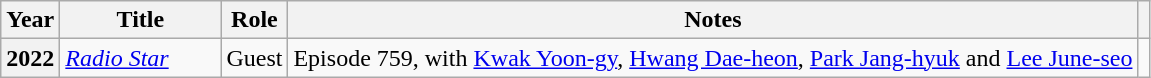<table class="wikitable sortable plainrowheaders">
<tr>
<th scope="col">Year</th>
<th scope="col" width="100">Title</th>
<th scope="col">Role</th>
<th scope="col">Notes</th>
<th scope="col" class="unsortable"></th>
</tr>
<tr>
<th scope="row">2022</th>
<td><em><a href='#'>Radio Star</a></em></td>
<td>Guest</td>
<td>Episode 759, with <a href='#'>Kwak Yoon-gy</a>, <a href='#'>Hwang Dae-heon</a>, <a href='#'>Park Jang-hyuk</a> and <a href='#'>Lee June-seo</a></td>
<td></td>
</tr>
</table>
